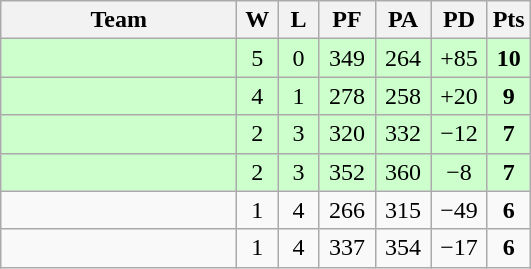<table class="wikitable" style="text-align:center;">
<tr>
<th width=150>Team</th>
<th width=20>W</th>
<th width=20>L</th>
<th width=30>PF</th>
<th width=30>PA</th>
<th width=30>PD</th>
<th width=20>Pts</th>
</tr>
<tr bgcolor="#ccffcc">
<td align="left"></td>
<td>5</td>
<td>0</td>
<td>349</td>
<td>264</td>
<td>+85</td>
<td><strong>10</strong></td>
</tr>
<tr bgcolor="#ccffcc">
<td align="left"></td>
<td>4</td>
<td>1</td>
<td>278</td>
<td>258</td>
<td>+20</td>
<td><strong>9</strong></td>
</tr>
<tr bgcolor="#ccffcc">
<td align="left"></td>
<td>2</td>
<td>3</td>
<td>320</td>
<td>332</td>
<td>−12</td>
<td><strong>7</strong></td>
</tr>
<tr bgcolor="#ccffcc">
<td align="left"></td>
<td>2</td>
<td>3</td>
<td>352</td>
<td>360</td>
<td>−8</td>
<td><strong>7</strong></td>
</tr>
<tr>
<td align="left"></td>
<td>1</td>
<td>4</td>
<td>266</td>
<td>315</td>
<td>−49</td>
<td><strong>6</strong></td>
</tr>
<tr>
<td align="left"></td>
<td>1</td>
<td>4</td>
<td>337</td>
<td>354</td>
<td>−17</td>
<td><strong>6</strong></td>
</tr>
</table>
